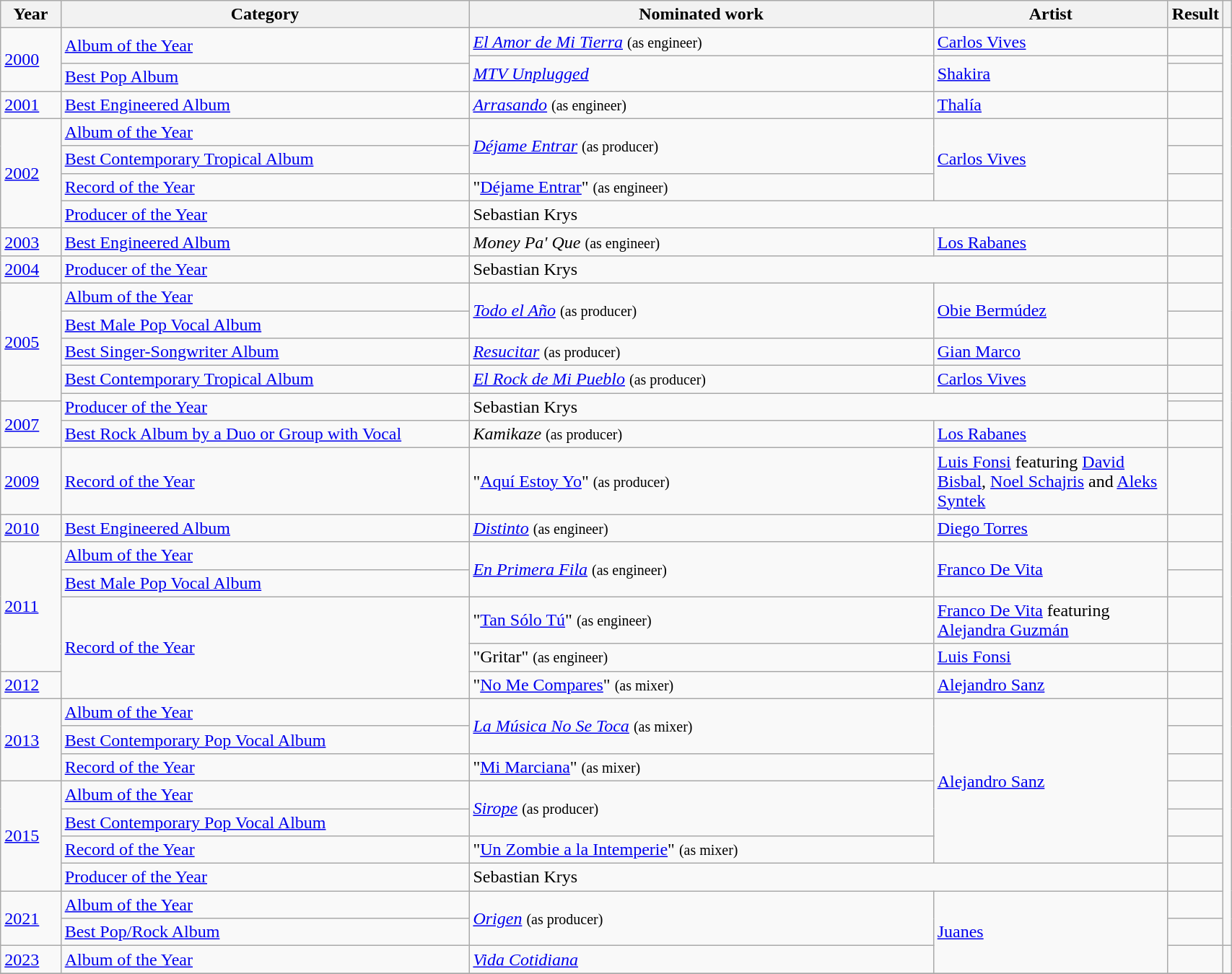<table class="wikitable" style="width:90%;">
<tr>
<th width=5%>Year</th>
<th style="width:35%;">Category</th>
<th style="width:40%;">Nominated work</th>
<th style="width:25%;">Artist</th>
<th style="width:15%;">Result</th>
<th width=5%></th>
</tr>
<tr>
<td rowspan="3"><a href='#'>2000</a></td>
<td rowspan="2"><a href='#'>Album of the Year</a></td>
<td><em><a href='#'>El Amor de Mi Tierra</a></em> <small>(as engineer)</small></td>
<td><a href='#'>Carlos Vives</a></td>
<td></td>
<td rowspan="33"></td>
</tr>
<tr>
<td rowspan="2"><em><a href='#'>MTV Unplugged</a></em></td>
<td rowspan="2"><a href='#'>Shakira</a></td>
<td></td>
</tr>
<tr>
<td><a href='#'>Best Pop Album</a></td>
<td></td>
</tr>
<tr>
<td><a href='#'>2001</a></td>
<td><a href='#'>Best Engineered Album</a></td>
<td><em><a href='#'>Arrasando</a></em> <small>(as engineer)</small></td>
<td><a href='#'>Thalía</a></td>
<td></td>
</tr>
<tr>
<td rowspan="4"><a href='#'>2002</a></td>
<td><a href='#'>Album of the Year</a></td>
<td rowspan="2"><em><a href='#'>Déjame Entrar</a></em> <small>(as producer)</small></td>
<td rowspan="3"><a href='#'>Carlos Vives</a></td>
<td></td>
</tr>
<tr>
<td><a href='#'>Best Contemporary Tropical Album</a></td>
<td></td>
</tr>
<tr>
<td><a href='#'>Record of the Year</a></td>
<td>"<a href='#'>Déjame Entrar</a>" <small>(as engineer)</small></td>
<td></td>
</tr>
<tr>
<td><a href='#'>Producer of the Year</a></td>
<td colspan="2">Sebastian Krys</td>
<td></td>
</tr>
<tr>
<td><a href='#'>2003</a></td>
<td><a href='#'>Best Engineered Album</a></td>
<td><em>Money Pa' Que</em> <small>(as engineer)</small></td>
<td><a href='#'>Los Rabanes</a></td>
<td></td>
</tr>
<tr>
<td><a href='#'>2004</a></td>
<td><a href='#'>Producer of the Year</a></td>
<td colspan="2">Sebastian Krys</td>
<td></td>
</tr>
<tr>
<td rowspan="5"><a href='#'>2005</a></td>
<td><a href='#'>Album of the Year</a></td>
<td rowspan="2"><em><a href='#'>Todo el Año</a></em> <small>(as producer)</small></td>
<td rowspan="2"><a href='#'>Obie Bermúdez</a></td>
<td></td>
</tr>
<tr>
<td><a href='#'>Best Male Pop Vocal Album</a></td>
<td></td>
</tr>
<tr>
<td><a href='#'>Best Singer-Songwriter Album</a></td>
<td><em><a href='#'>Resucitar</a></em> <small>(as producer)</small></td>
<td><a href='#'>Gian Marco</a></td>
<td></td>
</tr>
<tr>
<td><a href='#'>Best Contemporary Tropical Album</a></td>
<td><em><a href='#'>El Rock de Mi Pueblo</a></em> <small>(as producer)</small></td>
<td><a href='#'>Carlos Vives</a></td>
<td></td>
</tr>
<tr>
<td rowspan="2"><a href='#'>Producer of the Year</a></td>
<td colspan="2" rowspan="2">Sebastian Krys</td>
<td></td>
</tr>
<tr>
<td rowspan="2"><a href='#'>2007</a></td>
<td></td>
</tr>
<tr>
<td><a href='#'>Best Rock Album by a Duo or Group with Vocal</a></td>
<td><em>Kamikaze</em> <small>(as producer)</small></td>
<td><a href='#'>Los Rabanes</a></td>
<td></td>
</tr>
<tr>
<td><a href='#'>2009</a></td>
<td><a href='#'>Record of the Year</a></td>
<td>"<a href='#'>Aquí Estoy Yo</a>" <small>(as producer)</small></td>
<td><a href='#'>Luis Fonsi</a> featuring <a href='#'>David Bisbal</a>, <a href='#'>Noel Schajris</a> and <a href='#'>Aleks Syntek</a></td>
<td></td>
</tr>
<tr>
<td><a href='#'>2010</a></td>
<td><a href='#'>Best Engineered Album</a></td>
<td><em><a href='#'>Distinto</a></em> <small>(as engineer)</small></td>
<td><a href='#'>Diego Torres</a></td>
<td></td>
</tr>
<tr>
<td rowspan="4"><a href='#'>2011</a></td>
<td><a href='#'>Album of the Year</a></td>
<td rowspan="2"><em><a href='#'>En Primera Fila</a></em> <small>(as engineer)</small></td>
<td rowspan="2"><a href='#'>Franco De Vita</a></td>
<td></td>
</tr>
<tr>
<td><a href='#'>Best Male Pop Vocal Album</a></td>
<td></td>
</tr>
<tr>
<td rowspan="3"><a href='#'>Record of the Year</a></td>
<td>"<a href='#'>Tan Sólo Tú</a>" <small>(as engineer)</small></td>
<td><a href='#'>Franco De Vita</a> featuring <a href='#'>Alejandra Guzmán</a></td>
<td></td>
</tr>
<tr>
<td>"Gritar" <small>(as engineer)</small></td>
<td><a href='#'>Luis Fonsi</a></td>
<td></td>
</tr>
<tr>
<td><a href='#'>2012</a></td>
<td>"<a href='#'>No Me Compares</a>" <small>(as mixer)</small></td>
<td><a href='#'>Alejandro Sanz</a></td>
<td></td>
</tr>
<tr>
<td rowspan="3"><a href='#'>2013</a></td>
<td><a href='#'>Album of the Year</a></td>
<td rowspan="2"><em><a href='#'>La Música No Se Toca</a></em> <small>(as mixer)</small></td>
<td rowspan="6"><a href='#'>Alejandro Sanz</a></td>
<td></td>
</tr>
<tr>
<td><a href='#'>Best Contemporary Pop Vocal Album</a></td>
<td></td>
</tr>
<tr>
<td><a href='#'>Record of the Year</a></td>
<td>"<a href='#'>Mi Marciana</a>" <small>(as mixer)</small></td>
<td></td>
</tr>
<tr>
<td rowspan="4"><a href='#'>2015</a></td>
<td><a href='#'>Album of the Year</a></td>
<td rowspan="2"><em><a href='#'>Sirope</a></em> <small>(as producer)</small></td>
<td></td>
</tr>
<tr>
<td><a href='#'>Best Contemporary Pop Vocal Album</a></td>
<td></td>
</tr>
<tr>
<td><a href='#'>Record of the Year</a></td>
<td>"<a href='#'>Un Zombie a la Intemperie</a>" <small>(as mixer)</small></td>
<td></td>
</tr>
<tr>
<td><a href='#'>Producer of the Year</a></td>
<td colspan="2">Sebastian Krys</td>
<td></td>
</tr>
<tr>
<td rowspan="2"><a href='#'>2021</a></td>
<td><a href='#'>Album of the Year</a></td>
<td rowspan="2"><em><a href='#'>Origen</a></em> <small>(as producer)</small></td>
<td rowspan="3"><a href='#'>Juanes</a></td>
<td></td>
</tr>
<tr>
<td><a href='#'>Best Pop/Rock Album</a></td>
<td></td>
</tr>
<tr>
<td><a href='#'>2023</a></td>
<td><a href='#'>Album of the Year</a></td>
<td><em><a href='#'>Vida Cotidiana</a></em> </td>
<td></td>
<td></td>
</tr>
<tr>
</tr>
</table>
